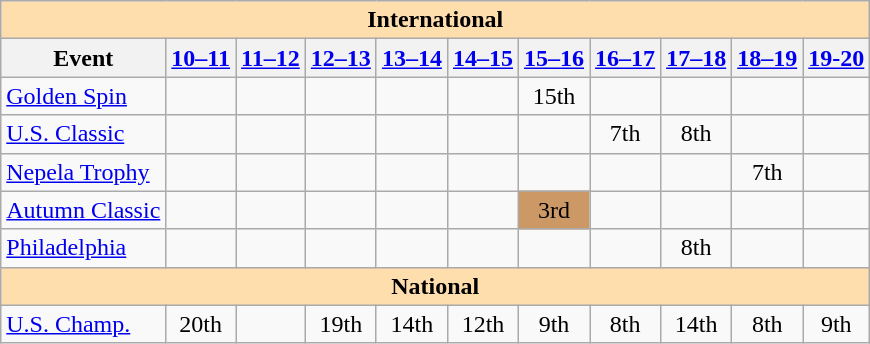<table class="wikitable" style="text-align:center">
<tr>
<th style="background-color: #ffdead; " colspan=11 align=center>International</th>
</tr>
<tr>
<th>Event</th>
<th><a href='#'>10–11</a></th>
<th><a href='#'>11–12</a></th>
<th><a href='#'>12–13</a></th>
<th><a href='#'>13–14</a></th>
<th><a href='#'>14–15</a></th>
<th><a href='#'>15–16</a></th>
<th><a href='#'>16–17</a></th>
<th><a href='#'>17–18</a></th>
<th><a href='#'>18–19</a></th>
<th><a href='#'>19-20</a></th>
</tr>
<tr>
<td align=left> <a href='#'>Golden Spin</a></td>
<td></td>
<td></td>
<td></td>
<td></td>
<td></td>
<td>15th</td>
<td></td>
<td></td>
<td></td>
<td></td>
</tr>
<tr>
<td align=left> <a href='#'>U.S. Classic</a></td>
<td></td>
<td></td>
<td></td>
<td></td>
<td></td>
<td></td>
<td>7th</td>
<td>8th</td>
<td></td>
<td></td>
</tr>
<tr>
<td align=left> <a href='#'>Nepela Trophy</a></td>
<td></td>
<td></td>
<td></td>
<td></td>
<td></td>
<td></td>
<td></td>
<td></td>
<td>7th</td>
<td></td>
</tr>
<tr>
<td align=left><a href='#'>Autumn Classic</a></td>
<td></td>
<td></td>
<td></td>
<td></td>
<td></td>
<td bgcolor=cc9966>3rd</td>
<td></td>
<td></td>
<td></td>
<td></td>
</tr>
<tr>
<td align=left><a href='#'>Philadelphia</a></td>
<td></td>
<td></td>
<td></td>
<td></td>
<td></td>
<td></td>
<td></td>
<td>8th</td>
<td></td>
<td></td>
</tr>
<tr>
<th style="background-color: #ffdead; " colspan=11 align=center>National</th>
</tr>
<tr>
<td align=left><a href='#'>U.S. Champ.</a></td>
<td>20th</td>
<td></td>
<td>19th</td>
<td>14th</td>
<td>12th</td>
<td>9th</td>
<td>8th</td>
<td>14th</td>
<td>8th</td>
<td>9th</td>
</tr>
</table>
